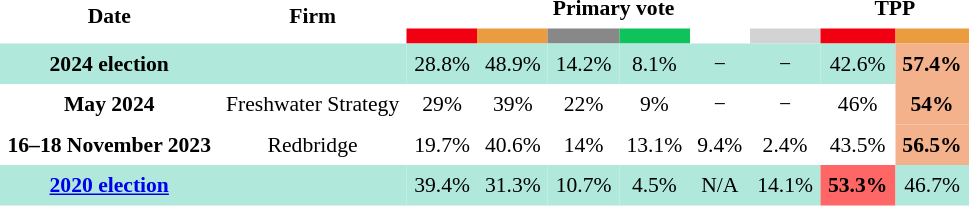<table class="toccolours" cellpadding="5" cellspacing="0" style="text-align:center; margin-right:.5em; margin-top:.4em; font-size:90%;">
<tr>
<th rowspan="2">Date</th>
<th rowspan="2">Firm</th>
<th colspan="6">Primary vote</th>
<th colspan="2">TPP</th>
</tr>
<tr>
<th class="unsortable" style="background:#F00011"></th>
<th class="unsortable" style=background:#EB9C3F></th>
<th class=unsortable style=background:#888888></th>
<th class=unsortable style=background:#10C25B></th>
<th class=unsortable style=background:></th>
<th class=unsortable style=background:lightgray></th>
<th class="unsortable" style="background:#F00011"></th>
<th class="unsortable" style=background:#EB9C3F></th>
</tr>
<tr>
<th style="background:#b0e9db;">2024 election</th>
<td style="background:#b0e9db;"></td>
<td style="background:#b0e9db;">28.8%</td>
<td style="background:#b0e9db;">48.9%</td>
<td style="background:#b0e9db;">14.2%</td>
<td style="background:#b0e9db;">8.1%</td>
<td style="background:#b0e9db;">−</td>
<td style="background:#b0e9db;">−</td>
<td style="background:#b0e9db;">42.6%</td>
<th style=background:#F3B18C>57.4%</th>
</tr>
<tr>
<th>May 2024</th>
<td>Freshwater Strategy</td>
<td>29%</td>
<td>39%</td>
<td>22%</td>
<td>9%</td>
<td>−</td>
<td>−</td>
<td>46%</td>
<th style=background:#F3B18C><strong>54%</strong></th>
</tr>
<tr>
<th>16–18 November 2023</th>
<td>Redbridge</td>
<td>19.7%</td>
<td>40.6%</td>
<td>14%</td>
<td>13.1%</td>
<td>9.4%</td>
<td>2.4%</td>
<td>43.5%</td>
<th style=background:#F3B18C><strong>56.5%</strong></th>
</tr>
<tr>
<th style="background:#b0e9db;"><a href='#'>2020 election</a></th>
<td style="background:#b0e9db;"></td>
<td style="background:#b0e9db;">39.4%</td>
<td style="background:#b0e9db;">31.3%</td>
<td style="background:#b0e9db;">10.7%</td>
<td style="background:#b0e9db;">4.5%</td>
<td style="background:#b0e9db;">N/A</td>
<td style="background:#b0e9db;">14.1%</td>
<td style="background:#f66;"><strong>53.3%</strong></td>
<td style="background:#b0e9db;">46.7%</td>
</tr>
</table>
